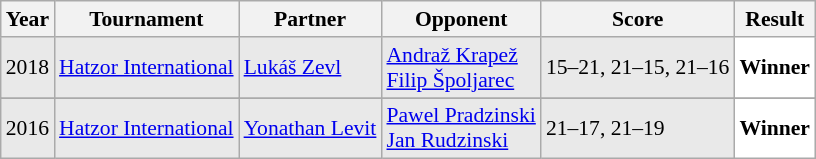<table class="sortable wikitable" style="font-size: 90%;">
<tr>
<th>Year</th>
<th>Tournament</th>
<th>Partner</th>
<th>Opponent</th>
<th>Score</th>
<th>Result</th>
</tr>
<tr style="background:#E9E9E9">
<td align="center">2018</td>
<td align="left"><a href='#'>Hatzor International</a></td>
<td align="left"> <a href='#'>Lukáš Zevl</a></td>
<td align="left"> <a href='#'>Andraž Krapež</a> <br>  <a href='#'>Filip Špoljarec</a></td>
<td align="left">15–21, 21–15, 21–16</td>
<td style="text-align:left; background:white"> <strong>Winner</strong></td>
</tr>
<tr>
</tr>
<tr style="background:#E9E9E9">
<td align="center">2016</td>
<td align="left"><a href='#'>Hatzor International</a></td>
<td align="left"> <a href='#'>Yonathan Levit</a></td>
<td align="left"> <a href='#'>Pawel Pradzinski</a> <br>  <a href='#'>Jan Rudzinski</a></td>
<td align="left">21–17, 21–19</td>
<td style="text-align:left; background:white"> <strong>Winner</strong></td>
</tr>
</table>
